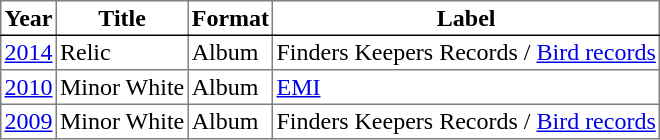<table border=1 cellpadding=2 style="border-collapse:collapse;">
<tr style="border-bottom:1px solid black;">
<th>Year</th>
<th>Title</th>
<th>Format</th>
<th>Label</th>
</tr>
<tr>
<td><a href='#'>2014</a></td>
<td>Relic</td>
<td>Album</td>
<td>Finders Keepers Records / <a href='#'>Bird records</a></td>
</tr>
<tr>
<td><a href='#'>2010</a></td>
<td>Minor White</td>
<td>Album</td>
<td><a href='#'>EMI</a></td>
</tr>
<tr>
<td><a href='#'>2009</a></td>
<td>Minor White</td>
<td>Album</td>
<td>Finders Keepers Records / <a href='#'>Bird records</a></td>
</tr>
</table>
